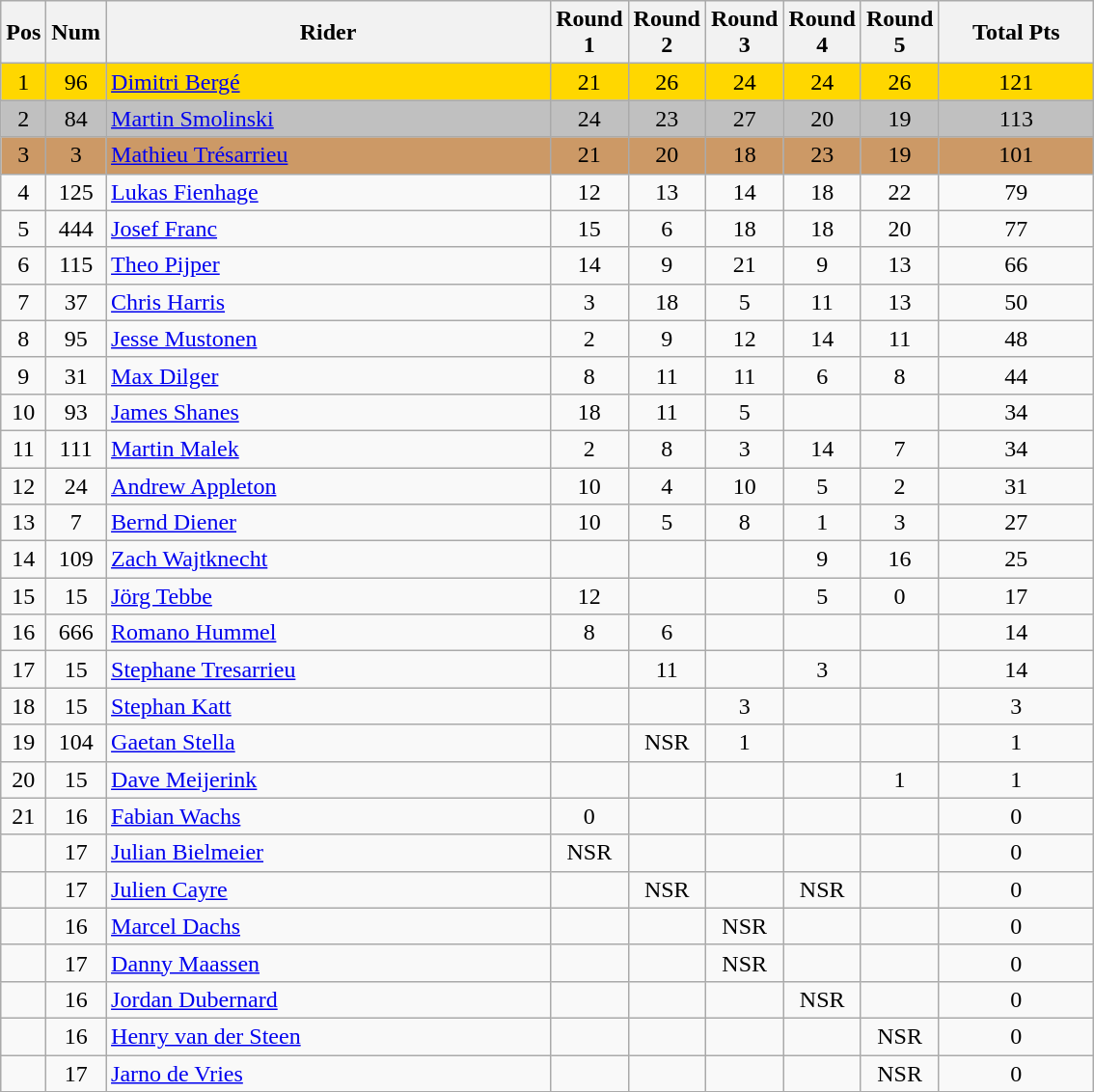<table class="wikitable" style="font-size: 100%">
<tr>
<th width=20>Pos</th>
<th width=20>Num</th>
<th width=300>Rider</th>
<th width=40>Round 1</th>
<th width=40>Round 2</th>
<th width=40>Round 3</th>
<th width=40>Round 4</th>
<th width=40>Round 5</th>
<th width=100>Total Pts</th>
</tr>
<tr align=center style="background-color: gold;">
<td>1</td>
<td>96</td>
<td align="left"> <a href='#'>Dimitri Bergé</a></td>
<td>21</td>
<td>26</td>
<td>24</td>
<td>24</td>
<td>26</td>
<td>121</td>
</tr>
<tr align=center style="background-color: silver;">
<td>2</td>
<td>84</td>
<td align="left"> <a href='#'>Martin Smolinski</a></td>
<td>24</td>
<td>23</td>
<td>27</td>
<td>20</td>
<td>19</td>
<td>113</td>
</tr>
<tr align=center style="background-color: #cc9966;">
<td>3</td>
<td>3</td>
<td align="left"> <a href='#'>Mathieu Trésarrieu</a></td>
<td>21</td>
<td>20</td>
<td>18</td>
<td>23</td>
<td>19</td>
<td>101</td>
</tr>
<tr align="center">
<td>4</td>
<td>125</td>
<td align="left"> <a href='#'>Lukas Fienhage</a></td>
<td>12</td>
<td>13</td>
<td>14</td>
<td>18</td>
<td>22</td>
<td>79</td>
</tr>
<tr align="center">
<td>5</td>
<td>444</td>
<td align="left"> <a href='#'>Josef Franc</a></td>
<td>15</td>
<td>6</td>
<td>18</td>
<td>18</td>
<td>20</td>
<td>77</td>
</tr>
<tr align="center">
<td>6</td>
<td>115</td>
<td align="left"> <a href='#'>Theo Pijper</a></td>
<td>14</td>
<td>9</td>
<td>21</td>
<td>9</td>
<td>13</td>
<td>66</td>
</tr>
<tr align="center">
<td>7</td>
<td>37</td>
<td align="left"> <a href='#'>Chris Harris</a></td>
<td>3</td>
<td>18</td>
<td>5</td>
<td>11</td>
<td>13</td>
<td>50</td>
</tr>
<tr align="center">
<td>8</td>
<td>95</td>
<td align="left"> <a href='#'>Jesse Mustonen</a></td>
<td>2</td>
<td>9</td>
<td>12</td>
<td>14</td>
<td>11</td>
<td>48</td>
</tr>
<tr align="center">
<td>9</td>
<td>31</td>
<td align="left"> <a href='#'>Max Dilger</a></td>
<td>8</td>
<td>11</td>
<td>11</td>
<td>6</td>
<td>8</td>
<td>44</td>
</tr>
<tr align="center">
<td>10</td>
<td>93</td>
<td align="left"> <a href='#'>James Shanes</a></td>
<td>18</td>
<td>11</td>
<td>5</td>
<td></td>
<td></td>
<td>34</td>
</tr>
<tr align="center">
<td>11</td>
<td>111</td>
<td align="left"> <a href='#'>Martin Malek</a></td>
<td>2</td>
<td>8</td>
<td>3</td>
<td>14</td>
<td>7</td>
<td>34</td>
</tr>
<tr align="center">
<td>12</td>
<td>24</td>
<td align="left"> <a href='#'>Andrew Appleton</a></td>
<td>10</td>
<td>4</td>
<td>10</td>
<td>5</td>
<td>2</td>
<td>31</td>
</tr>
<tr align="center">
<td>13</td>
<td>7</td>
<td align="left"> <a href='#'>Bernd Diener</a></td>
<td>10</td>
<td>5</td>
<td>8</td>
<td>1</td>
<td>3</td>
<td>27</td>
</tr>
<tr align="center">
<td>14</td>
<td>109</td>
<td align="left"> <a href='#'>Zach Wajtknecht</a></td>
<td></td>
<td></td>
<td></td>
<td>9</td>
<td>16</td>
<td>25</td>
</tr>
<tr align="center">
<td>15</td>
<td>15</td>
<td align="left"> <a href='#'>Jörg Tebbe</a></td>
<td>12</td>
<td></td>
<td></td>
<td>5</td>
<td>0</td>
<td>17</td>
</tr>
<tr align="center">
<td>16</td>
<td>666</td>
<td align="left"> <a href='#'>Romano Hummel</a></td>
<td>8</td>
<td>6</td>
<td></td>
<td></td>
<td></td>
<td>14</td>
</tr>
<tr align="center">
<td>17</td>
<td>15</td>
<td align="left"> <a href='#'>Stephane Tresarrieu</a></td>
<td></td>
<td>11</td>
<td></td>
<td>3</td>
<td></td>
<td>14</td>
</tr>
<tr align="center">
<td>18</td>
<td>15</td>
<td align="left"> <a href='#'>Stephan Katt</a></td>
<td></td>
<td></td>
<td>3</td>
<td></td>
<td></td>
<td>3</td>
</tr>
<tr align=center>
<td>19</td>
<td>104</td>
<td align="left"> <a href='#'>Gaetan Stella</a></td>
<td></td>
<td>NSR</td>
<td>1</td>
<td></td>
<td></td>
<td>1</td>
</tr>
<tr align=center>
<td>20</td>
<td>15</td>
<td align="left"> <a href='#'>Dave Meijerink</a></td>
<td></td>
<td></td>
<td></td>
<td></td>
<td>1</td>
<td>1</td>
</tr>
<tr align=center>
<td>21</td>
<td>16</td>
<td align="left"> <a href='#'>Fabian Wachs</a></td>
<td>0</td>
<td></td>
<td></td>
<td></td>
<td></td>
<td>0</td>
</tr>
<tr align=center>
<td></td>
<td>17</td>
<td align="left"> <a href='#'>Julian Bielmeier</a></td>
<td>NSR</td>
<td></td>
<td></td>
<td></td>
<td></td>
<td>0</td>
</tr>
<tr align=center>
<td></td>
<td>17</td>
<td align="left"> <a href='#'>Julien Cayre</a></td>
<td></td>
<td>NSR</td>
<td></td>
<td>NSR</td>
<td></td>
<td>0</td>
</tr>
<tr align=center>
<td></td>
<td>16</td>
<td align="left"> <a href='#'>Marcel Dachs</a></td>
<td></td>
<td></td>
<td>NSR</td>
<td></td>
<td></td>
<td>0</td>
</tr>
<tr align=center>
<td></td>
<td>17</td>
<td align="left"> <a href='#'>Danny Maassen</a></td>
<td></td>
<td></td>
<td>NSR</td>
<td></td>
<td></td>
<td>0</td>
</tr>
<tr align=center>
<td></td>
<td>16</td>
<td align="left"> <a href='#'>Jordan Dubernard</a></td>
<td></td>
<td></td>
<td></td>
<td>NSR</td>
<td></td>
<td>0</td>
</tr>
<tr align=center>
<td></td>
<td>16</td>
<td align="left"> <a href='#'>Henry van der Steen</a></td>
<td></td>
<td></td>
<td></td>
<td></td>
<td>NSR</td>
<td>0</td>
</tr>
<tr align=center>
<td></td>
<td>17</td>
<td align="left"> <a href='#'>Jarno de Vries</a></td>
<td></td>
<td></td>
<td></td>
<td></td>
<td>NSR</td>
<td>0</td>
</tr>
<tr align=center>
</tr>
</table>
